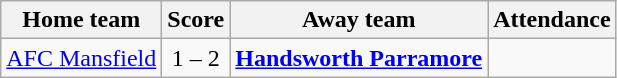<table class="wikitable" style="text-align: center">
<tr>
<th>Home team</th>
<th>Score</th>
<th>Away team</th>
<th>Attendance</th>
</tr>
<tr>
<td><a href='#'>AFC Mansfield</a></td>
<td>1 – 2</td>
<td><strong><a href='#'>Handsworth Parramore</a></strong></td>
<td></td>
</tr>
</table>
